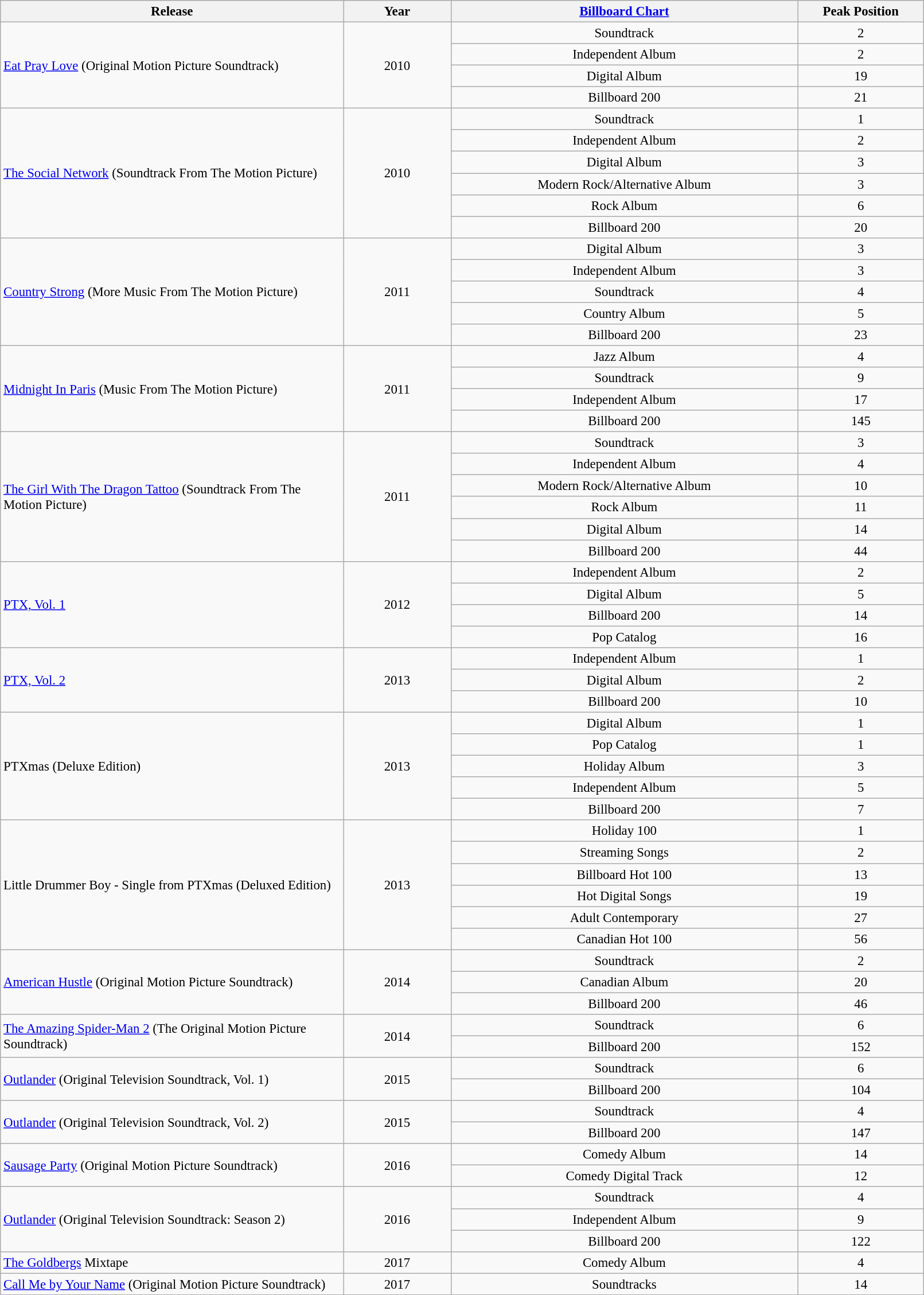<table class="wikitable sortable" style="width:85%; font-size:95%;">
<tr>
<th style="width:10%;">Release</th>
<th style="width:3%;">Year</th>
<th style="width:10%;"><a href='#'>Billboard Chart</a></th>
<th style="width:3%;">Peak Position</th>
</tr>
<tr>
<td rowspan=4><a href='#'>Eat Pray Love</a> (Original Motion Picture Soundtrack)</td>
<td rowspan=4 style="text-align:center;">2010</td>
<td style="text-align:center;">Soundtrack</td>
<td style="text-align:center;">2</td>
</tr>
<tr style="text-align:center;">
<td>Independent Album</td>
<td>2</td>
</tr>
<tr style="text-align:center;">
<td>Digital Album</td>
<td>19</td>
</tr>
<tr style="text-align:center;">
<td>Billboard 200</td>
<td>21</td>
</tr>
<tr>
<td rowspan=6><a href='#'>The Social Network</a> (Soundtrack From The Motion Picture)</td>
<td rowspan=6 style="text-align:center;">2010</td>
<td style="text-align:center;">Soundtrack</td>
<td style="text-align:center;">1</td>
</tr>
<tr style="text-align:center;">
<td>Independent Album</td>
<td>2</td>
</tr>
<tr style="text-align:center;">
<td>Digital Album</td>
<td>3</td>
</tr>
<tr style="text-align:center;">
<td>Modern Rock/Alternative Album</td>
<td>3</td>
</tr>
<tr style="text-align:center;">
<td>Rock Album</td>
<td>6</td>
</tr>
<tr style="text-align:center;">
<td>Billboard 200</td>
<td>20</td>
</tr>
<tr>
<td rowspan=5><a href='#'>Country Strong</a> (More Music From The Motion Picture)</td>
<td rowspan=5 style="text-align:center;">2011</td>
<td style="text-align:center;">Digital Album</td>
<td style="text-align:center;">3</td>
</tr>
<tr style="text-align:center;">
<td>Independent Album</td>
<td>3</td>
</tr>
<tr style="text-align:center;">
<td>Soundtrack</td>
<td>4</td>
</tr>
<tr style="text-align:center;">
<td>Country Album</td>
<td>5</td>
</tr>
<tr style="text-align:center;">
<td>Billboard 200</td>
<td>23</td>
</tr>
<tr>
<td rowspan=4><a href='#'>Midnight In Paris</a> (Music From The Motion Picture)</td>
<td rowspan=4 style="text-align:center;">2011</td>
<td style="text-align:center;">Jazz Album</td>
<td style="text-align:center;">4</td>
</tr>
<tr style="text-align:center;">
<td>Soundtrack</td>
<td>9</td>
</tr>
<tr style="text-align:center;">
<td>Independent Album</td>
<td>17</td>
</tr>
<tr style="text-align:center;">
<td>Billboard 200</td>
<td>145</td>
</tr>
<tr>
<td rowspan=6><a href='#'>The Girl With The Dragon Tattoo</a> (Soundtrack From The Motion Picture)</td>
<td rowspan=6 style="text-align:center;">2011</td>
<td style="text-align:center;">Soundtrack</td>
<td style="text-align:center;">3</td>
</tr>
<tr style="text-align:center;">
<td>Independent Album</td>
<td>4</td>
</tr>
<tr style="text-align:center;">
<td>Modern Rock/Alternative Album</td>
<td>10</td>
</tr>
<tr style="text-align:center;">
<td>Rock Album</td>
<td>11</td>
</tr>
<tr style="text-align:center;">
<td>Digital Album</td>
<td>14</td>
</tr>
<tr style="text-align:center;">
<td>Billboard 200</td>
<td>44</td>
</tr>
<tr>
<td rowspan=4><a href='#'>PTX, Vol. 1</a></td>
<td rowspan=4 style="text-align:center;">2012</td>
<td style="text-align:center;">Independent Album</td>
<td style="text-align:center;">2</td>
</tr>
<tr style="text-align:center;">
<td>Digital Album</td>
<td>5</td>
</tr>
<tr style="text-align:center;">
<td>Billboard 200</td>
<td>14</td>
</tr>
<tr style="text-align:center;">
<td>Pop Catalog</td>
<td>16</td>
</tr>
<tr>
<td rowspan=3><a href='#'>PTX, Vol. 2</a></td>
<td rowspan=3 style="text-align:center;">2013</td>
<td style="text-align:center;">Independent Album</td>
<td style="text-align:center;">1</td>
</tr>
<tr style="text-align:center;">
<td>Digital Album</td>
<td>2</td>
</tr>
<tr style="text-align:center;">
<td>Billboard 200</td>
<td>10</td>
</tr>
<tr>
<td rowspan=5>PTXmas (Deluxe Edition)</td>
<td rowspan=5 style="text-align:center;">2013</td>
<td style="text-align:center;">Digital Album</td>
<td style="text-align:center;">1</td>
</tr>
<tr style="text-align:center;">
<td>Pop Catalog</td>
<td>1</td>
</tr>
<tr style="text-align:center;">
<td>Holiday Album</td>
<td>3</td>
</tr>
<tr style="text-align:center;">
<td>Independent Album</td>
<td>5</td>
</tr>
<tr style="text-align:center;">
<td>Billboard 200</td>
<td>7</td>
</tr>
<tr>
<td rowspan=6>Little Drummer Boy - Single from PTXmas (Deluxed Edition)</td>
<td rowspan=6 style="text-align:center;">2013</td>
<td style="text-align:center;">Holiday 100</td>
<td style="text-align:center;">1</td>
</tr>
<tr style="text-align:center;">
<td>Streaming Songs</td>
<td>2</td>
</tr>
<tr style="text-align:center;">
<td>Billboard Hot 100</td>
<td>13</td>
</tr>
<tr style="text-align:center;">
<td>Hot Digital Songs</td>
<td>19</td>
</tr>
<tr style="text-align:center;">
<td>Adult Contemporary</td>
<td>27</td>
</tr>
<tr style="text-align:center;">
<td>Canadian Hot 100</td>
<td>56</td>
</tr>
<tr>
<td rowspan=3><a href='#'>American Hustle</a> (Original Motion Picture Soundtrack)</td>
<td rowspan=3 style="text-align:center;">2014</td>
<td style="text-align:center;">Soundtrack</td>
<td style="text-align:center;">2</td>
</tr>
<tr style="text-align:center;">
<td>Canadian Album</td>
<td>20</td>
</tr>
<tr style="text-align:center;">
<td>Billboard 200</td>
<td>46</td>
</tr>
<tr>
<td rowspan=2><a href='#'>The Amazing Spider-Man 2</a> (The Original Motion Picture Soundtrack)</td>
<td rowspan=2 style="text-align:center;">2014</td>
<td style="text-align:center;">Soundtrack</td>
<td style="text-align:center;">6</td>
</tr>
<tr style="text-align:center;">
<td>Billboard 200</td>
<td>152</td>
</tr>
<tr>
<td rowspan=2><a href='#'>Outlander</a> (Original Television Soundtrack, Vol. 1)</td>
<td rowspan=2 style="text-align:center;">2015</td>
<td style="text-align:center;">Soundtrack</td>
<td style="text-align:center;">6</td>
</tr>
<tr style="text-align:center;">
<td>Billboard 200</td>
<td>104</td>
</tr>
<tr>
<td rowspan=2><a href='#'>Outlander</a> (Original Television Soundtrack, Vol. 2)</td>
<td rowspan=2 style="text-align:center;">2015</td>
<td style="text-align:center;">Soundtrack</td>
<td style="text-align:center;">4</td>
</tr>
<tr style="text-align:center;">
<td>Billboard 200</td>
<td>147</td>
</tr>
<tr>
<td rowspan=2><a href='#'>Sausage Party</a> (Original Motion Picture Soundtrack)</td>
<td rowspan=2 style="text-align:center;">2016</td>
<td style="text-align:center;">Comedy Album</td>
<td style="text-align:center;">14</td>
</tr>
<tr style="text-align:center;">
<td>Comedy Digital Track</td>
<td>12</td>
</tr>
<tr>
<td rowspan=3><a href='#'>Outlander</a> (Original Television Soundtrack: Season 2)</td>
<td rowspan=3 style="text-align:center;">2016</td>
<td style="text-align:center;">Soundtrack</td>
<td style="text-align:center;">4</td>
</tr>
<tr style="text-align:center;">
<td>Independent Album</td>
<td>9</td>
</tr>
<tr style="text-align:center;">
<td>Billboard 200</td>
<td>122</td>
</tr>
<tr>
<td><a href='#'>The Goldbergs</a> Mixtape</td>
<td style="text-align:center;">2017</td>
<td style="text-align:center;">Comedy Album</td>
<td style="text-align:center;">4</td>
</tr>
<tr>
<td><a href='#'>Call Me by Your Name</a> (Original Motion Picture Soundtrack)</td>
<td style="text-align:center;">2017</td>
<td style="text-align:center;">Soundtracks</td>
<td style="text-align:center;">14</td>
</tr>
</table>
